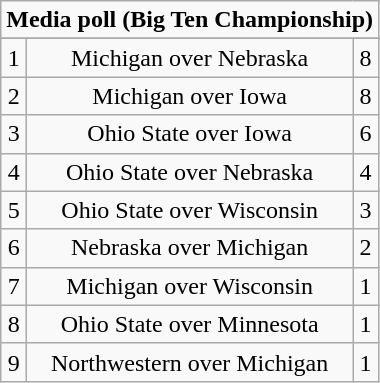<table class="wikitable">
<tr align="center">
<td align="center" Colspan="3"><strong>Media poll (Big Ten Championship)</strong></td>
</tr>
<tr align="center">
</tr>
<tr align="center">
<td>1</td>
<td>Michigan over Nebraska</td>
<td>8</td>
</tr>
<tr align="center">
<td>2</td>
<td>Michigan over Iowa</td>
<td>8</td>
</tr>
<tr align="center">
<td>3</td>
<td>Ohio State over Iowa</td>
<td>6</td>
</tr>
<tr align="center">
<td>4</td>
<td>Ohio State over Nebraska</td>
<td>4</td>
</tr>
<tr align="center">
<td>5</td>
<td>Ohio State over Wisconsin</td>
<td>3</td>
</tr>
<tr align="center">
<td>6</td>
<td>Nebraska over Michigan</td>
<td>2</td>
</tr>
<tr align="center">
<td>7</td>
<td>Michigan over Wisconsin</td>
<td>1</td>
</tr>
<tr align="center">
<td>8</td>
<td>Ohio State over Minnesota</td>
<td>1</td>
</tr>
<tr align="center">
<td>9</td>
<td>Northwestern over Michigan</td>
<td>1</td>
</tr>
</table>
